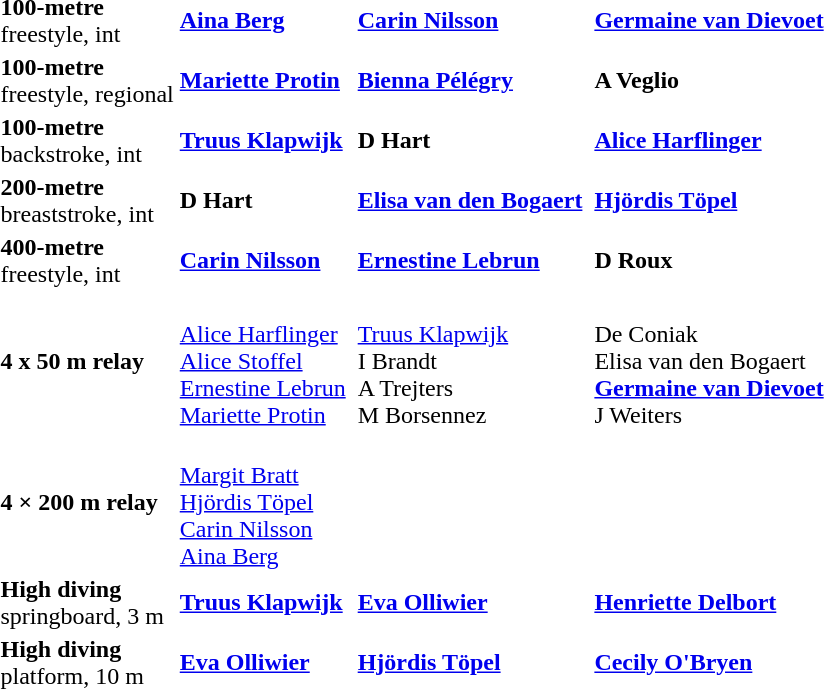<table>
<tr>
<td><strong>100-metre</strong> <br> freestyle, int</td>
<td><strong><a href='#'>Aina Berg</a></strong><br> </td>
<td></td>
<td><strong><a href='#'>Carin Nilsson</a></strong><br> </td>
<td></td>
<td><strong><a href='#'>Germaine van Dievoet</a></strong><br> </td>
<td></td>
</tr>
<tr>
<td><strong>100-metre</strong> <br> freestyle, regional</td>
<td><strong><a href='#'>Mariette Protin</a></strong><br> </td>
<td></td>
<td><strong><a href='#'>Bienna Pélégry</a></strong><br> </td>
<td></td>
<td><strong>A Veglio</strong><br> </td>
<td></td>
</tr>
<tr>
<td><strong>100-metre</strong> <br> backstroke, int</td>
<td><strong><a href='#'>Truus Klapwijk</a></strong><br> </td>
<td></td>
<td><strong>D Hart</strong> <br> </td>
<td></td>
<td><strong><a href='#'>Alice Harflinger</a></strong><br> </td>
<td></td>
</tr>
<tr>
<td><strong>200-metre</strong> <br> breaststroke, int</td>
<td><strong>D Hart</strong><br> </td>
<td></td>
<td><strong><a href='#'>Elisa van den Bogaert</a></strong><br> </td>
<td></td>
<td><strong><a href='#'>Hjördis Töpel</a></strong><br> </td>
<td></td>
</tr>
<tr>
<td><strong>400-metre</strong> <br> freestyle, int</td>
<td><strong><a href='#'>Carin Nilsson</a></strong> <br> </td>
<td></td>
<td><strong><a href='#'>Ernestine Lebrun</a></strong><br> </td>
<td></td>
<td><strong>D Roux</strong><br> </td>
<td></td>
</tr>
<tr>
<td><strong>4 x 50 m relay</strong></td>
<td><em></em><br><a href='#'>Alice Harflinger</a><br><a href='#'>Alice Stoffel</a><br><a href='#'>Ernestine Lebrun</a><br><a href='#'>Mariette Protin</a></td>
<td></td>
<td><em></em><br><a href='#'>Truus Klapwijk</a><br> I Brandt <br> A Trejters <br> M Borsennez</td>
<td></td>
<td><em></em><br> De Coniak <br> Elisa van den Bogaert <br> <strong><a href='#'>Germaine van Dievoet</a></strong> <br> J Weiters</td>
<td></td>
</tr>
<tr>
<td><strong>4 × 200 m relay</strong></td>
<td><em></em><br><a href='#'>Margit Bratt</a><br><a href='#'>Hjördis Töpel</a><br><a href='#'>Carin Nilsson</a><br><a href='#'>Aina Berg</a></td>
<td></td>
<td><em></em></td>
<td></td>
<td><em></em></td>
<td></td>
</tr>
<tr>
<td><strong>High diving</strong> <br> springboard, 3 m</td>
<td><strong><a href='#'>Truus Klapwijk</a></strong><br> </td>
<td></td>
<td><strong><a href='#'>Eva Olliwier</a></strong><br> </td>
<td></td>
<td><strong><a href='#'>Henriette Delbort</a></strong><br> </td>
<td></td>
</tr>
<tr>
<td><strong>High diving</strong><br> platform, 10 m</td>
<td><strong><a href='#'>Eva Olliwier</a></strong><br> </td>
<td></td>
<td><strong><a href='#'>Hjördis Töpel</a></strong><br> </td>
<td></td>
<td><strong><a href='#'>Cecily O'Bryen</a></strong><br> </td>
<td></td>
</tr>
<tr>
</tr>
</table>
